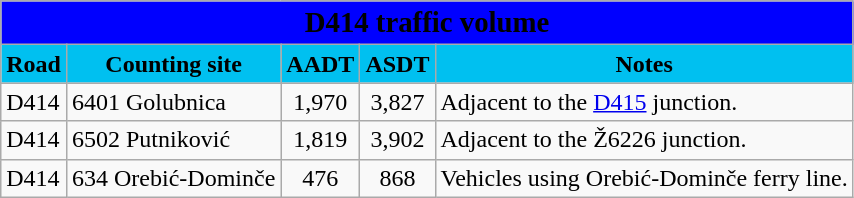<table class="wikitable">
<tr>
<td colspan=5 bgcolor=blue align=center style=margin-top:15><span><big><strong>D414 traffic volume</strong></big></span></td>
</tr>
<tr>
<td align=center bgcolor=00c0f0><strong>Road</strong></td>
<td align=center bgcolor=00c0f0><strong>Counting site</strong></td>
<td align=center bgcolor=00c0f0><strong>AADT</strong></td>
<td align=center bgcolor=00c0f0><strong>ASDT</strong></td>
<td align=center bgcolor=00c0f0><strong>Notes</strong></td>
</tr>
<tr>
<td> D414</td>
<td>6401 Golubnica</td>
<td align=center>1,970</td>
<td align=center>3,827</td>
<td>Adjacent to the <a href='#'>D415</a> junction.</td>
</tr>
<tr>
<td> D414</td>
<td>6502 Putniković</td>
<td align=center>1,819</td>
<td align=center>3,902</td>
<td>Adjacent to the Ž6226 junction.</td>
</tr>
<tr>
<td> D414</td>
<td>634 Orebić-Dominče</td>
<td align=center>476</td>
<td align=center>868</td>
<td>Vehicles using Orebić-Dominče ferry line.</td>
</tr>
</table>
